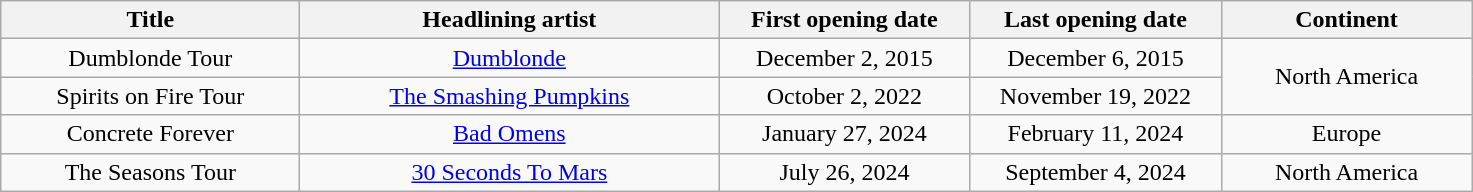<table class="wikitable plainrowheaders" style="text-align:center;">
<tr>
<th scope="col" style="width:12em;">Title</th>
<th scope="col" style="width:17em;">Headlining artist</th>
<th scope="col" style="width:10em;">First opening date</th>
<th scope="col" style="width:10em;">Last opening date</th>
<th scope="col" style="width:10em;">Continent</th>
</tr>
<tr>
<td>Dumblonde Tour</td>
<td><a href='#'>Dumblonde</a></td>
<td>December 2, 2015</td>
<td>December 6, 2015</td>
<td rowspan="2">North America</td>
</tr>
<tr>
<td>Spirits on Fire Tour</td>
<td><a href='#'>The Smashing Pumpkins</a></td>
<td>October 2, 2022</td>
<td>November 19, 2022</td>
</tr>
<tr>
<td>Concrete Forever</td>
<td><a href='#'>Bad Omens</a></td>
<td>January 27, 2024</td>
<td>February 11, 2024</td>
<td>Europe</td>
</tr>
<tr>
<td>The Seasons Tour</td>
<td><a href='#'>30 Seconds To Mars</a></td>
<td>July 26, 2024</td>
<td>September 4, 2024</td>
<td>North America</td>
</tr>
</table>
